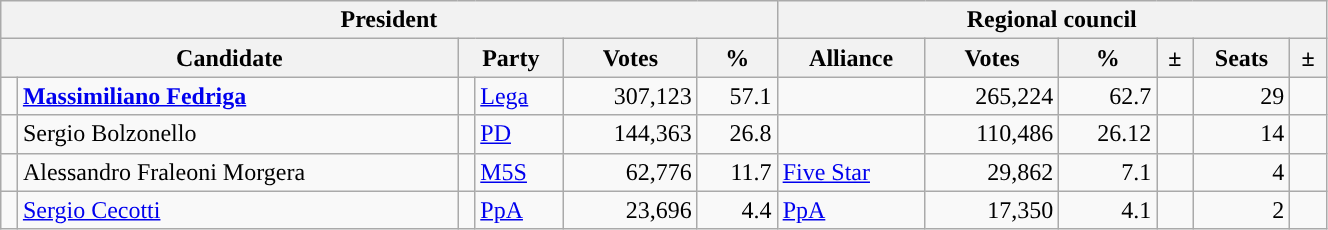<table class="wikitable" style="text-align:right; style="width=70%">
<tr>
<th colspan="6">President</th>
<th colspan="6">Regional council</th>
</tr>
<tr>
<th colspan="2">Candidate</th>
<th colspan="2">Party</th>
<th>Votes</th>
<th>%</th>
<th>Alliance</th>
<th>Votes</th>
<th>%</th>
<th>±</th>
<th>Seats</th>
<th>±</th>
</tr>
<tr>
<td></td>
<td style="text-align:left"><strong><a href='#'>Massimiliano Fedriga</a></strong></td>
<td></td>
<td style="text-align:left"><a href='#'>Lega</a></td>
<td>307,123</td>
<td>57.1</td>
<td style="text-align:left"></td>
<td>265,224</td>
<td>62.7</td>
<td></td>
<td>29</td>
<td></td>
</tr>
<tr>
<td></td>
<td style="text-align:left">Sergio Bolzonello</td>
<td></td>
<td style="text-align:left"><a href='#'>PD</a></td>
<td>144,363</td>
<td>26.8</td>
<td style="text-align:left"></td>
<td>110,486</td>
<td>26.12</td>
<td></td>
<td>14</td>
<td></td>
</tr>
<tr>
<td></td>
<td style="text-align:left">Alessandro Fraleoni Morgera</td>
<td></td>
<td style="text-align:left"><a href='#'>M5S</a></td>
<td>62,776</td>
<td>11.7</td>
<td style="text-align:left"><a href='#'>Five Star</a></td>
<td>29,862</td>
<td>7.1</td>
<td></td>
<td>4</td>
<td></td>
</tr>
<tr>
<td></td>
<td style="text-align:left"><a href='#'>Sergio Cecotti</a></td>
<td></td>
<td style="text-align:left"><a href='#'>PpA</a></td>
<td>23,696</td>
<td>4.4</td>
<td style="text-align:left"><a href='#'>PpA</a></td>
<td>17,350</td>
<td>4.1</td>
<td></td>
<td>2</td>
<td></td>
</tr>
</table>
